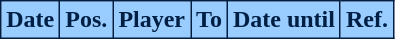<table class="wikitable plainrowheaders sortable">
<tr>
<th style="background:#99ccff; color:#001f44; border:1px solid #001f44;">Date</th>
<th style="background:#99ccff; color:#001f44; border:1px solid #001f44;">Pos.</th>
<th style="background:#99ccff; color:#001f44; border:1px solid #001f44;">Player</th>
<th style="background:#99ccff; color:#001f44; border:1px solid #001f44;">To</th>
<th style="background:#99ccff; color:#001f44; border:1px solid #001f44;">Date until</th>
<th style="background:#99ccff; color:#001f44; border:1px solid #001f44;">Ref.</th>
</tr>
</table>
